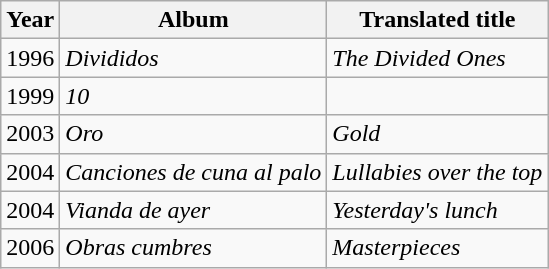<table class="wikitable sortable">
<tr>
<th>Year</th>
<th>Album</th>
<th>Translated title</th>
</tr>
<tr>
<td>1996</td>
<td><em>Divididos</em></td>
<td><em>The Divided Ones</em></td>
</tr>
<tr>
<td>1999</td>
<td><em>10</em></td>
<td></td>
</tr>
<tr>
<td>2003</td>
<td><em>Oro</em></td>
<td><em>Gold</em></td>
</tr>
<tr>
<td>2004</td>
<td><em>Canciones de cuna al palo</em></td>
<td><em>Lullabies over the top</em></td>
</tr>
<tr>
<td>2004</td>
<td><em>Vianda de ayer</em></td>
<td><em>Yesterday's lunch</em></td>
</tr>
<tr>
<td>2006</td>
<td><em>Obras cumbres</em></td>
<td><em>Masterpieces</em></td>
</tr>
</table>
